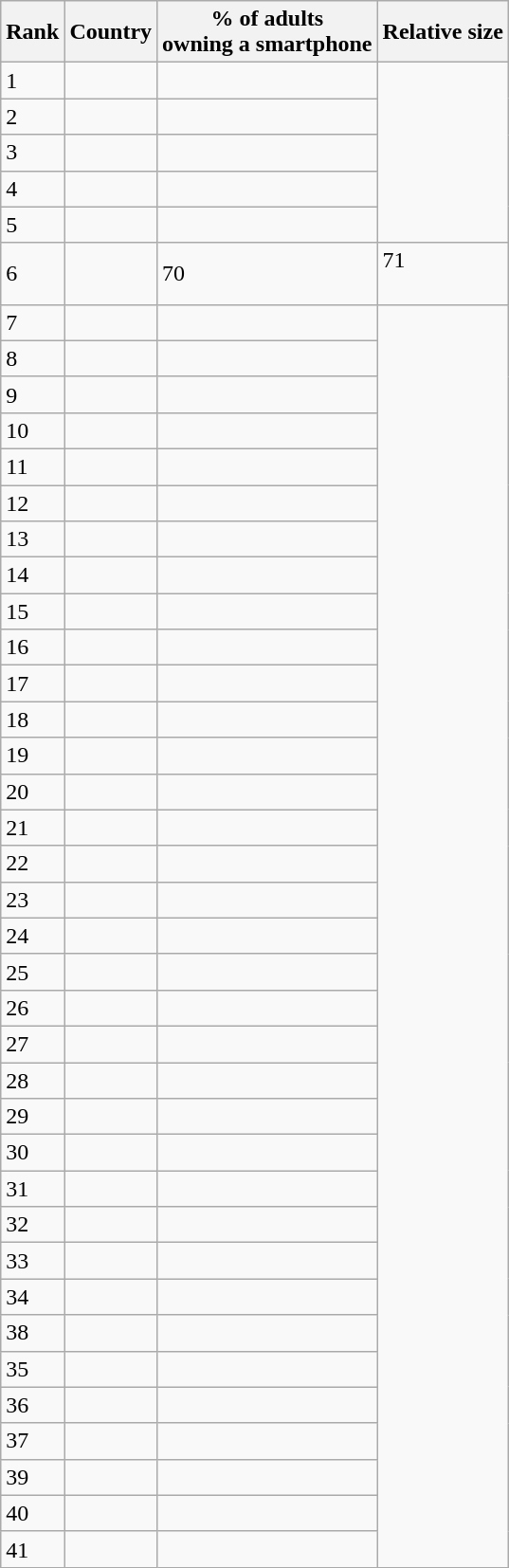<table class="wikitable sortable">
<tr>
<th>Rank</th>
<th>Country</th>
<th>% of adults<br>owning a smartphone</th>
<th>Relative size</th>
</tr>
<tr>
<td>1</td>
<td></td>
<td></td>
</tr>
<tr>
<td>2</td>
<td></td>
<td></td>
</tr>
<tr>
<td>3</td>
<td></td>
<td></td>
</tr>
<tr>
<td>4</td>
<td></td>
<td></td>
</tr>
<tr>
<td>5</td>
<td></td>
<td></td>
</tr>
<tr>
<td>6</td>
<td></td>
<td>70</td>
<td><span>71</span><div> </div></td>
</tr>
<tr>
<td>7</td>
<td></td>
<td></td>
</tr>
<tr>
<td>8</td>
<td></td>
<td></td>
</tr>
<tr>
<td>9</td>
<td></td>
<td></td>
</tr>
<tr>
<td>10</td>
<td></td>
<td></td>
</tr>
<tr>
<td>11</td>
<td></td>
<td></td>
</tr>
<tr>
<td>12</td>
<td></td>
<td></td>
</tr>
<tr>
<td>13</td>
<td></td>
<td></td>
</tr>
<tr>
<td>14</td>
<td></td>
<td></td>
</tr>
<tr>
<td>15</td>
<td></td>
<td></td>
</tr>
<tr>
<td>16</td>
<td></td>
<td></td>
</tr>
<tr>
<td>17</td>
<td></td>
<td></td>
</tr>
<tr>
<td>18</td>
<td></td>
<td></td>
</tr>
<tr>
<td>19</td>
<td></td>
<td></td>
</tr>
<tr>
<td>20</td>
<td></td>
<td></td>
</tr>
<tr>
<td>21</td>
<td></td>
<td></td>
</tr>
<tr>
<td>22</td>
<td></td>
<td></td>
</tr>
<tr>
<td>23</td>
<td></td>
<td></td>
</tr>
<tr>
<td>24</td>
<td></td>
<td></td>
</tr>
<tr>
<td>25</td>
<td></td>
<td></td>
</tr>
<tr>
<td>26</td>
<td></td>
<td></td>
</tr>
<tr>
<td>27</td>
<td></td>
<td></td>
</tr>
<tr>
<td>28</td>
<td></td>
<td></td>
</tr>
<tr>
<td>29</td>
<td></td>
<td></td>
</tr>
<tr>
<td>30</td>
<td></td>
<td></td>
</tr>
<tr>
<td>31</td>
<td></td>
<td></td>
</tr>
<tr>
<td>32</td>
<td></td>
<td></td>
</tr>
<tr>
<td>33</td>
<td></td>
<td></td>
</tr>
<tr>
<td>34</td>
<td></td>
<td></td>
</tr>
<tr>
<td>38</td>
<td></td>
<td></td>
</tr>
<tr>
<td>35</td>
<td></td>
<td></td>
</tr>
<tr>
<td>36</td>
<td></td>
<td></td>
</tr>
<tr>
<td>37</td>
<td></td>
<td></td>
</tr>
<tr>
<td>39</td>
<td></td>
<td></td>
</tr>
<tr>
<td>40</td>
<td></td>
<td></td>
</tr>
<tr>
<td>41</td>
<td></td>
<td></td>
</tr>
</table>
